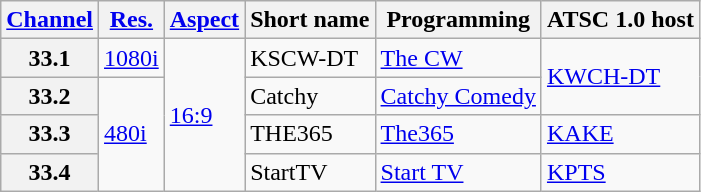<table class="wikitable">
<tr>
<th scope = "col"><a href='#'>Channel</a></th>
<th scope = "col"><a href='#'>Res.</a></th>
<th scope = "col"><a href='#'>Aspect</a></th>
<th scope = "col">Short name</th>
<th scope = "col">Programming</th>
<th scope = "col">ATSC 1.0 host</th>
</tr>
<tr>
<th scope = "row">33.1</th>
<td><a href='#'>1080i</a></td>
<td rowspan=4><a href='#'>16:9</a></td>
<td>KSCW-DT</td>
<td><a href='#'>The CW</a></td>
<td rowspan=2><a href='#'>KWCH-DT</a></td>
</tr>
<tr>
<th scope = "row">33.2</th>
<td rowspan=3><a href='#'>480i</a></td>
<td>Catchy</td>
<td><a href='#'>Catchy Comedy</a></td>
</tr>
<tr>
<th scope = "row">33.3</th>
<td>THE365</td>
<td><a href='#'>The365</a></td>
<td><a href='#'>KAKE</a></td>
</tr>
<tr>
<th scope = "row">33.4</th>
<td>StartTV</td>
<td><a href='#'>Start TV</a></td>
<td><a href='#'>KPTS</a></td>
</tr>
</table>
